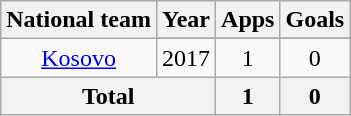<table class="wikitable" style="text-align:center">
<tr>
<th>National team</th>
<th>Year</th>
<th>Apps</th>
<th>Goals</th>
</tr>
<tr>
<td rowspan="2"><a href='#'>Kosovo</a></td>
</tr>
<tr>
<td>2017</td>
<td>1</td>
<td>0</td>
</tr>
<tr>
<th colspan="2">Total</th>
<th>1</th>
<th>0</th>
</tr>
</table>
